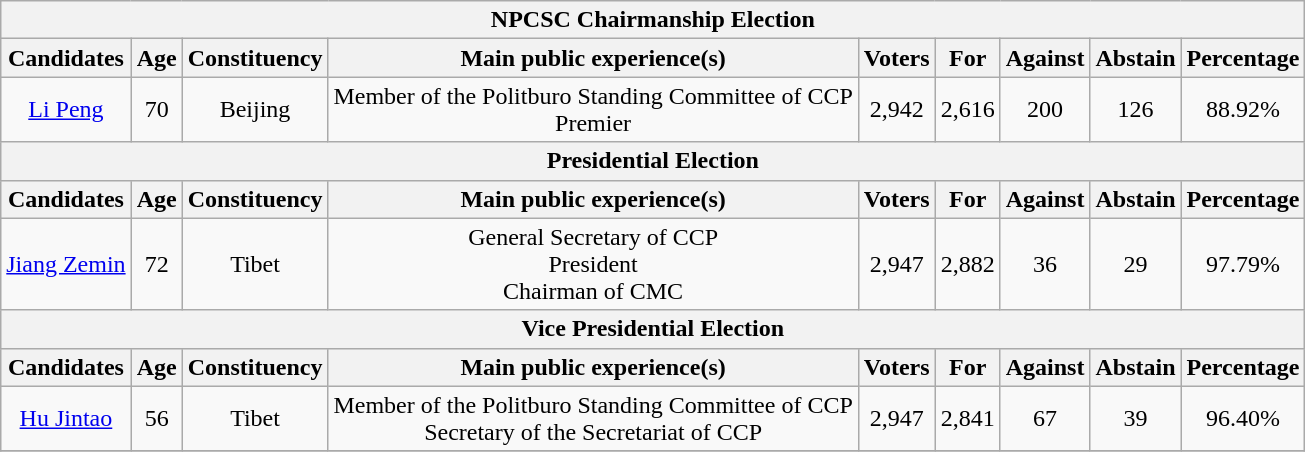<table class="wikitable" style="text-align: center;">
<tr>
<th colspan=9>NPCSC Chairmanship Election</th>
</tr>
<tr>
<th>Candidates</th>
<th>Age</th>
<th>Constituency</th>
<th>Main public experience(s)</th>
<th>Voters</th>
<th>For</th>
<th>Against</th>
<th>Abstain</th>
<th>Percentage</th>
</tr>
<tr>
<td><a href='#'>Li Peng</a> </td>
<td>70</td>
<td>Beijing</td>
<td>Member of the Politburo Standing Committee of CCP<br>Premier</td>
<td>2,942</td>
<td>2,616</td>
<td>200</td>
<td>126</td>
<td>88.92%</td>
</tr>
<tr>
<th colspan=9>Presidential Election</th>
</tr>
<tr>
<th>Candidates</th>
<th>Age</th>
<th>Constituency</th>
<th>Main public experience(s)</th>
<th>Voters</th>
<th>For</th>
<th>Against</th>
<th>Abstain</th>
<th>Percentage</th>
</tr>
<tr>
<td><a href='#'>Jiang Zemin</a> </td>
<td>72</td>
<td>Tibet</td>
<td>General Secretary of CCP<br>President<br>Chairman of CMC</td>
<td>2,947</td>
<td>2,882</td>
<td>36</td>
<td>29</td>
<td>97.79%</td>
</tr>
<tr>
<th colspan=9>Vice Presidential Election</th>
</tr>
<tr>
<th>Candidates</th>
<th>Age</th>
<th>Constituency</th>
<th>Main public experience(s)</th>
<th>Voters</th>
<th>For</th>
<th>Against</th>
<th>Abstain</th>
<th>Percentage</th>
</tr>
<tr>
<td><a href='#'>Hu Jintao</a> </td>
<td>56</td>
<td>Tibet</td>
<td>Member of the Politburo Standing Committee of CCP<br>Secretary of the Secretariat of CCP</td>
<td>2,947</td>
<td>2,841</td>
<td>67</td>
<td>39</td>
<td>96.40%</td>
</tr>
<tr>
</tr>
</table>
